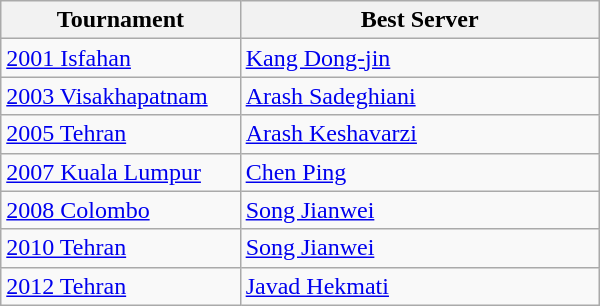<table class=wikitable style="width: 400px;">
<tr>
<th style="width: 40%;">Tournament</th>
<th style="width: 60%;">Best Server</th>
</tr>
<tr>
<td><a href='#'>2001 Isfahan</a></td>
<td> <a href='#'>Kang Dong-jin</a></td>
</tr>
<tr>
<td><a href='#'>2003 Visakhapatnam</a></td>
<td> <a href='#'>Arash Sadeghiani</a></td>
</tr>
<tr>
<td><a href='#'>2005 Tehran</a></td>
<td> <a href='#'>Arash Keshavarzi</a></td>
</tr>
<tr>
<td><a href='#'>2007 Kuala Lumpur</a></td>
<td> <a href='#'>Chen Ping</a></td>
</tr>
<tr>
<td><a href='#'>2008 Colombo</a></td>
<td> <a href='#'>Song Jianwei</a></td>
</tr>
<tr>
<td><a href='#'>2010 Tehran</a></td>
<td> <a href='#'>Song Jianwei</a></td>
</tr>
<tr>
<td><a href='#'>2012 Tehran</a></td>
<td> <a href='#'>Javad Hekmati</a></td>
</tr>
</table>
